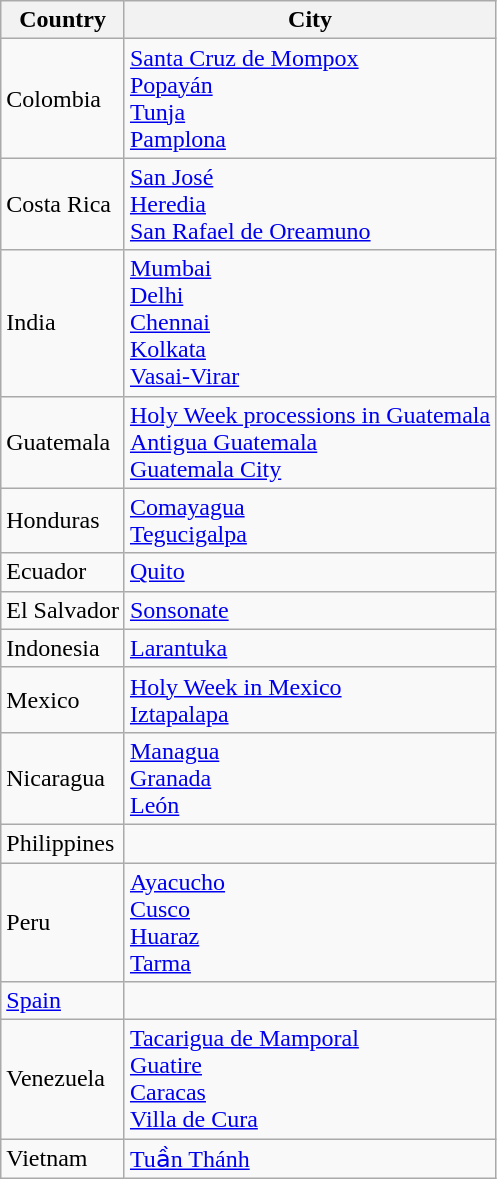<table class="wikitable">
<tr>
<th>Country</th>
<th>City</th>
</tr>
<tr>
<td>Colombia</td>
<td><a href='#'>Santa Cruz de Mompox</a><br> <a href='#'>Popayán</a><br> <a href='#'>Tunja</a><br> <a href='#'>Pamplona</a></td>
</tr>
<tr>
<td>Costa Rica</td>
<td><a href='#'>San José</a><br> <a href='#'>Heredia</a><br> <a href='#'>San Rafael de Oreamuno</a></td>
</tr>
<tr>
<td>India</td>
<td><a href='#'>Mumbai</a> <br> <a href='#'>Delhi</a> <br> <a href='#'>Chennai</a> <br> <a href='#'>Kolkata</a> <br> <a href='#'>Vasai-Virar</a> <br></td>
</tr>
<tr>
<td>Guatemala</td>
<td><a href='#'>Holy Week processions in Guatemala</a><br> <a href='#'>Antigua Guatemala</a><br> <a href='#'>Guatemala City</a></td>
</tr>
<tr>
<td>Honduras</td>
<td><a href='#'>Comayagua</a><br> <a href='#'>Tegucigalpa</a></td>
</tr>
<tr>
<td>Ecuador</td>
<td><a href='#'>Quito</a></td>
</tr>
<tr>
<td>El Salvador</td>
<td><a href='#'>Sonsonate</a></td>
</tr>
<tr>
<td>Indonesia</td>
<td><a href='#'>Larantuka</a></td>
</tr>
<tr>
<td>Mexico</td>
<td><a href='#'>Holy Week in Mexico</a><br> <a href='#'>Iztapalapa</a></td>
</tr>
<tr>
<td>Nicaragua</td>
<td><a href='#'>Managua</a><br> <a href='#'>Granada</a><br> <a href='#'>León</a></td>
</tr>
<tr>
<td>Philippines</td>
<td></td>
</tr>
<tr>
<td>Peru</td>
<td><a href='#'>Ayacucho</a><br> <a href='#'>Cusco</a><br> <a href='#'>Huaraz</a><br> <a href='#'>Tarma</a></td>
</tr>
<tr>
<td><a href='#'>Spain</a></td>
<td></td>
</tr>
<tr>
<td>Venezuela</td>
<td><a href='#'>Tacarigua de Mamporal</a><br><a href='#'>Guatire</a><br> <a href='#'>Caracas</a><br> <a href='#'>Villa de Cura</a></td>
</tr>
<tr>
<td>Vietnam</td>
<td><a href='#'>Tuần Thánh</a></td>
</tr>
</table>
